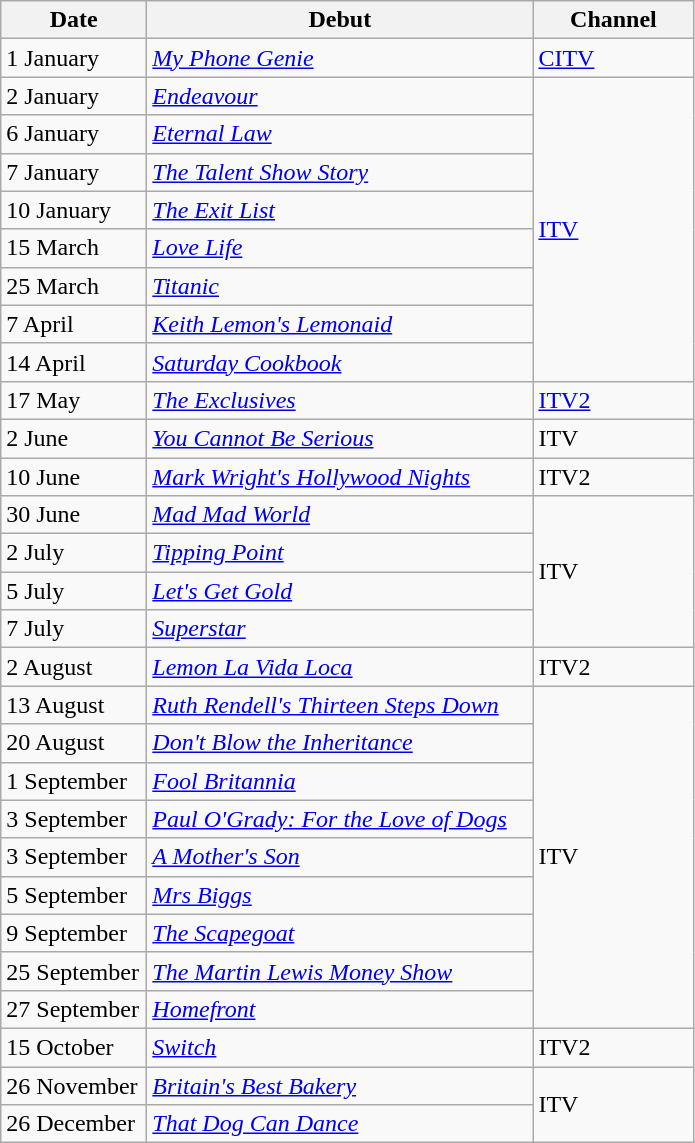<table class="wikitable">
<tr>
<th width=90>Date</th>
<th width=250>Debut</th>
<th width=100>Channel</th>
</tr>
<tr>
<td>1 January</td>
<td><em><a href='#'>My Phone Genie</a></em></td>
<td><a href='#'>CITV</a></td>
</tr>
<tr>
<td>2 January</td>
<td><em><a href='#'>Endeavour</a></em></td>
<td rowspan=8><a href='#'>ITV</a></td>
</tr>
<tr>
<td>6 January</td>
<td><em><a href='#'>Eternal Law</a></em></td>
</tr>
<tr>
<td>7 January</td>
<td><em><a href='#'>The Talent Show Story</a></em></td>
</tr>
<tr>
<td>10 January</td>
<td><em><a href='#'>The Exit List</a></em></td>
</tr>
<tr>
<td>15 March</td>
<td><em><a href='#'>Love Life</a></em></td>
</tr>
<tr>
<td>25 March</td>
<td><em><a href='#'>Titanic</a></em></td>
</tr>
<tr>
<td>7 April</td>
<td><em><a href='#'>Keith Lemon's Lemonaid</a></em></td>
</tr>
<tr>
<td>14 April</td>
<td><em><a href='#'>Saturday Cookbook</a></em></td>
</tr>
<tr>
<td>17 May</td>
<td><em><a href='#'>The Exclusives</a></em></td>
<td><a href='#'>ITV2</a></td>
</tr>
<tr>
<td>2 June</td>
<td><em><a href='#'>You Cannot Be Serious</a></em></td>
<td>ITV</td>
</tr>
<tr>
<td>10 June</td>
<td><em><a href='#'>Mark Wright's Hollywood Nights</a></em></td>
<td>ITV2</td>
</tr>
<tr>
<td>30 June</td>
<td><em><a href='#'>Mad Mad World</a></em></td>
<td rowspan=4>ITV</td>
</tr>
<tr>
<td>2 July</td>
<td><em><a href='#'>Tipping Point</a></em></td>
</tr>
<tr>
<td>5 July</td>
<td><em><a href='#'>Let's Get Gold</a></em></td>
</tr>
<tr>
<td>7 July</td>
<td><em><a href='#'>Superstar</a></em></td>
</tr>
<tr>
<td>2 August</td>
<td><em><a href='#'>Lemon La Vida Loca</a></em></td>
<td>ITV2</td>
</tr>
<tr>
<td>13 August</td>
<td><em><a href='#'>Ruth Rendell's Thirteen Steps Down</a></em></td>
<td rowspan=9>ITV</td>
</tr>
<tr>
<td>20 August</td>
<td><em><a href='#'>Don't Blow the Inheritance</a></em></td>
</tr>
<tr>
<td>1 September</td>
<td><em><a href='#'>Fool Britannia</a></em></td>
</tr>
<tr>
<td>3 September</td>
<td><em><a href='#'>Paul O'Grady: For the Love of Dogs</a></em></td>
</tr>
<tr>
<td>3 September</td>
<td><em><a href='#'>A Mother's Son</a></em></td>
</tr>
<tr>
<td>5 September</td>
<td><em><a href='#'>Mrs Biggs</a></em></td>
</tr>
<tr>
<td>9 September</td>
<td><em><a href='#'>The Scapegoat</a></em></td>
</tr>
<tr>
<td>25 September</td>
<td><em><a href='#'>The Martin Lewis Money Show</a></em></td>
</tr>
<tr>
<td>27 September</td>
<td><em><a href='#'>Homefront</a></em></td>
</tr>
<tr>
<td>15 October</td>
<td><em><a href='#'>Switch</a></em></td>
<td>ITV2</td>
</tr>
<tr>
<td>26 November</td>
<td><em><a href='#'>Britain's Best Bakery</a></em></td>
<td rowspan=2>ITV</td>
</tr>
<tr>
<td>26 December</td>
<td><em><a href='#'>That Dog Can Dance</a></em></td>
</tr>
</table>
